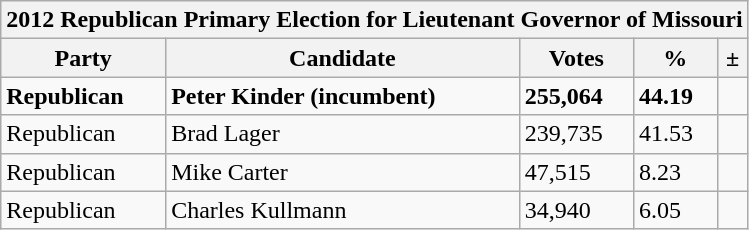<table class="wikitable">
<tr>
<th colspan="5">2012 Republican Primary Election for Lieutenant Governor of Missouri</th>
</tr>
<tr>
<th>Party</th>
<th>Candidate</th>
<th>Votes</th>
<th>%</th>
<th>±</th>
</tr>
<tr>
<td><strong>Republican</strong></td>
<td><strong>Peter Kinder (incumbent)</strong></td>
<td><strong>255,064</strong></td>
<td><strong>44.19</strong></td>
<td></td>
</tr>
<tr>
<td>Republican</td>
<td>Brad Lager</td>
<td>239,735</td>
<td>41.53</td>
<td></td>
</tr>
<tr>
<td>Republican</td>
<td>Mike Carter</td>
<td>47,515</td>
<td>8.23</td>
<td></td>
</tr>
<tr>
<td>Republican</td>
<td>Charles Kullmann</td>
<td>34,940</td>
<td>6.05</td>
<td></td>
</tr>
</table>
